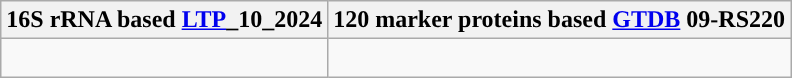<table class="wikitable">
<tr>
<th colspan=1>16S rRNA based <a href='#'>LTP</a>_10_2024</th>
<th colspan=1>120 marker proteins based <a href='#'>GTDB</a> 09-RS220</th>
</tr>
<tr>
<td style="vertical-align:top"><br></td>
<td><br></td>
</tr>
</table>
